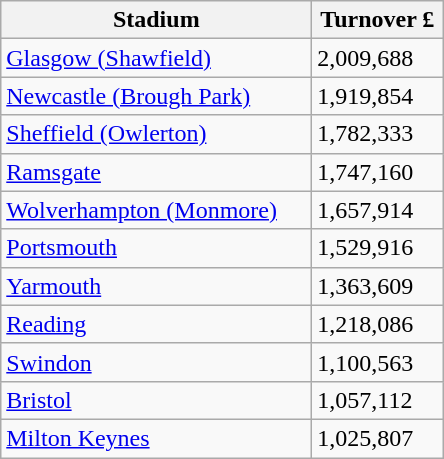<table class="wikitable">
<tr>
<th width=200>Stadium</th>
<th width=80>Turnover £</th>
</tr>
<tr>
<td><a href='#'>Glasgow (Shawfield)</a></td>
<td>2,009,688</td>
</tr>
<tr>
<td><a href='#'>Newcastle (Brough Park)</a></td>
<td>1,919,854</td>
</tr>
<tr>
<td><a href='#'>Sheffield (Owlerton)</a></td>
<td>1,782,333</td>
</tr>
<tr>
<td><a href='#'>Ramsgate</a></td>
<td>1,747,160</td>
</tr>
<tr>
<td><a href='#'>Wolverhampton (Monmore)</a></td>
<td>1,657,914</td>
</tr>
<tr>
<td><a href='#'>Portsmouth</a></td>
<td>1,529,916</td>
</tr>
<tr>
<td><a href='#'>Yarmouth</a></td>
<td>1,363,609</td>
</tr>
<tr>
<td><a href='#'>Reading</a></td>
<td>1,218,086</td>
</tr>
<tr>
<td><a href='#'>Swindon</a></td>
<td>1,100,563</td>
</tr>
<tr>
<td><a href='#'>Bristol</a></td>
<td>1,057,112</td>
</tr>
<tr>
<td><a href='#'>Milton Keynes</a></td>
<td>1,025,807</td>
</tr>
</table>
